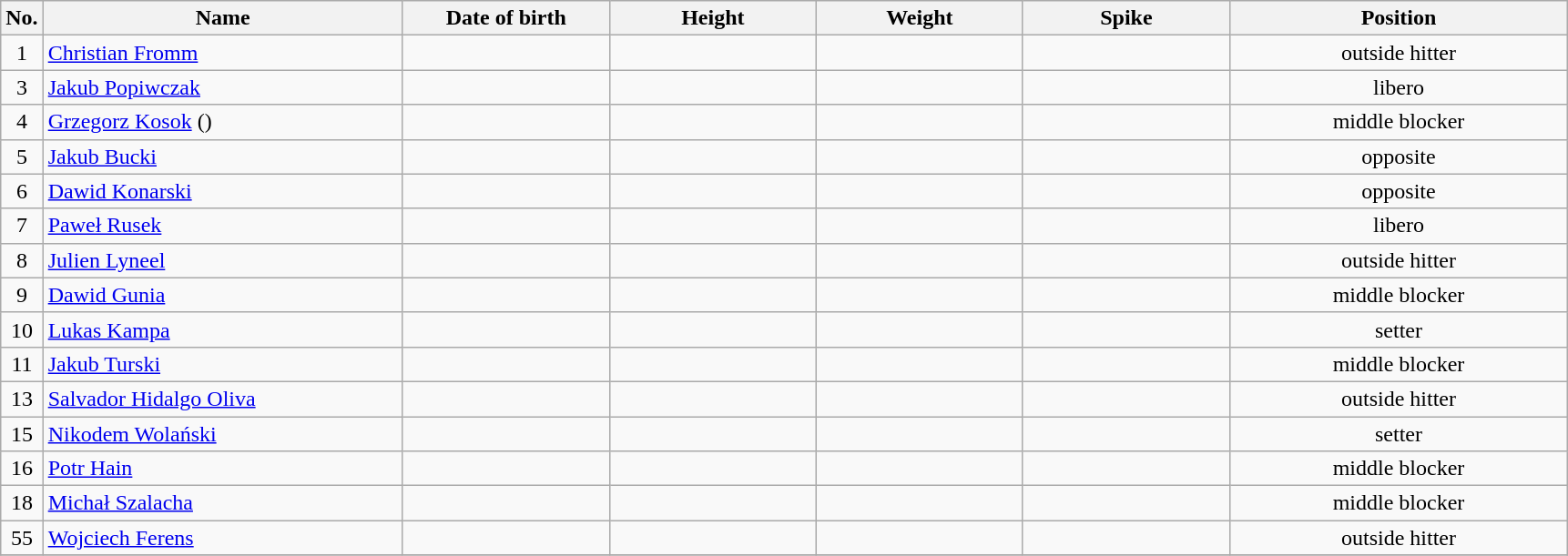<table class="wikitable sortable" style="font-size:100%; text-align:center;">
<tr>
<th>No.</th>
<th style="width:16em">Name</th>
<th style="width:9em">Date of birth</th>
<th style="width:9em">Height</th>
<th style="width:9em">Weight</th>
<th style="width:9em">Spike</th>
<th style="width:15em">Position</th>
</tr>
<tr>
<td>1</td>
<td align=left> <a href='#'>Christian Fromm</a></td>
<td align=right></td>
<td></td>
<td></td>
<td></td>
<td>outside hitter</td>
</tr>
<tr>
<td>3</td>
<td align=left> <a href='#'>Jakub Popiwczak</a></td>
<td align=right></td>
<td></td>
<td></td>
<td></td>
<td>libero</td>
</tr>
<tr>
<td>4</td>
<td align=left> <a href='#'>Grzegorz Kosok</a> ()</td>
<td align=right></td>
<td></td>
<td></td>
<td></td>
<td>middle blocker</td>
</tr>
<tr>
<td>5</td>
<td align=left> <a href='#'>Jakub Bucki</a></td>
<td align=right></td>
<td></td>
<td></td>
<td></td>
<td>opposite</td>
</tr>
<tr>
<td>6</td>
<td align=left> <a href='#'>Dawid Konarski</a></td>
<td align=right></td>
<td></td>
<td></td>
<td></td>
<td>opposite</td>
</tr>
<tr>
<td>7</td>
<td align=left> <a href='#'>Paweł Rusek</a></td>
<td align=right></td>
<td></td>
<td></td>
<td></td>
<td>libero</td>
</tr>
<tr>
<td>8</td>
<td align=left> <a href='#'>Julien Lyneel</a></td>
<td align=right></td>
<td></td>
<td></td>
<td></td>
<td>outside hitter</td>
</tr>
<tr>
<td>9</td>
<td align=left> <a href='#'>Dawid Gunia</a></td>
<td align=right></td>
<td></td>
<td></td>
<td></td>
<td>middle blocker</td>
</tr>
<tr>
<td>10</td>
<td align=left> <a href='#'>Lukas Kampa</a></td>
<td align=right></td>
<td></td>
<td></td>
<td></td>
<td>setter</td>
</tr>
<tr>
<td>11</td>
<td align=left> <a href='#'>Jakub Turski</a></td>
<td align=right></td>
<td></td>
<td></td>
<td></td>
<td>middle blocker</td>
</tr>
<tr>
<td>13</td>
<td align=left> <a href='#'>Salvador Hidalgo Oliva</a></td>
<td align=right></td>
<td></td>
<td></td>
<td></td>
<td>outside hitter</td>
</tr>
<tr>
<td>15</td>
<td align=left> <a href='#'>Nikodem Wolański</a></td>
<td align=right></td>
<td></td>
<td></td>
<td></td>
<td>setter</td>
</tr>
<tr>
<td>16</td>
<td align=left> <a href='#'>Potr Hain</a></td>
<td align=right></td>
<td></td>
<td></td>
<td></td>
<td>middle blocker</td>
</tr>
<tr>
<td>18</td>
<td align=left> <a href='#'>Michał Szalacha</a></td>
<td align=right></td>
<td></td>
<td></td>
<td></td>
<td>middle blocker</td>
</tr>
<tr>
<td>55</td>
<td align=left> <a href='#'>Wojciech Ferens</a></td>
<td align=right></td>
<td></td>
<td></td>
<td></td>
<td>outside hitter</td>
</tr>
<tr>
</tr>
</table>
